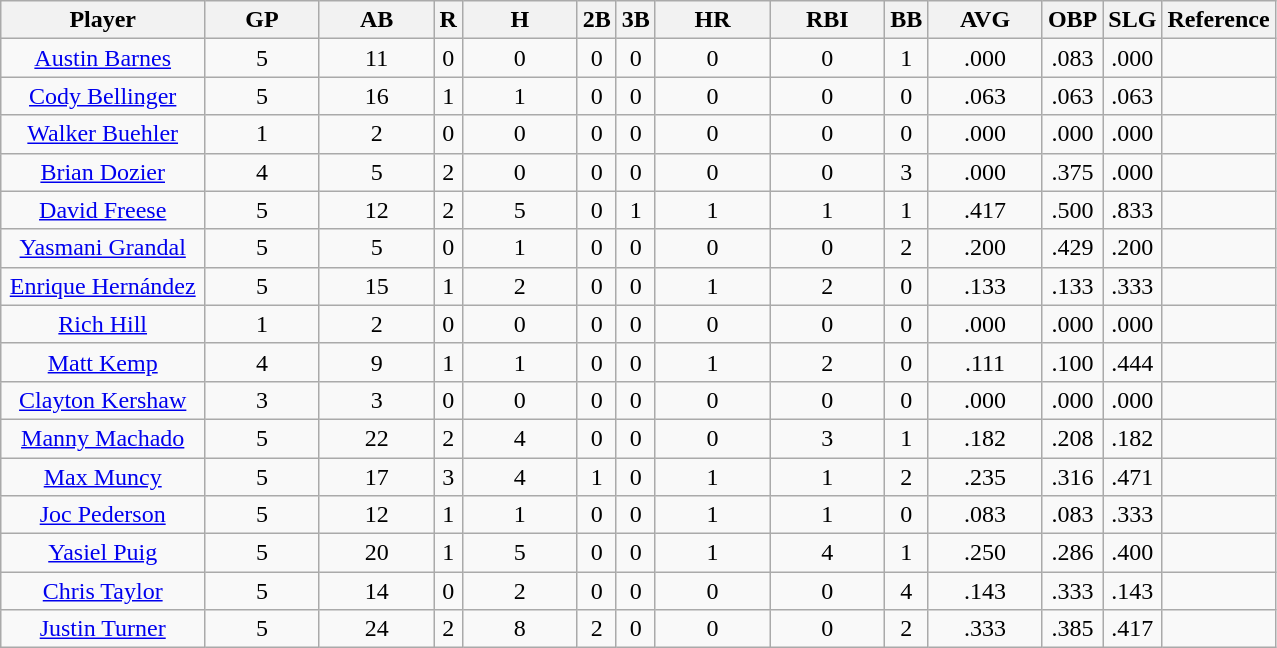<table class="wikitable sortable" style="text-align:center">
<tr>
<th width="16%">Player</th>
<th width="9%">GP</th>
<th width="9%">AB</th>
<th>R</th>
<th width="9%">H</th>
<th>2B</th>
<th>3B</th>
<th width="9%">HR</th>
<th width="9%">RBI</th>
<th>BB</th>
<th width="9%">AVG</th>
<th>OBP</th>
<th>SLG</th>
<th>Reference</th>
</tr>
<tr>
<td><a href='#'>Austin Barnes</a></td>
<td>5</td>
<td>11</td>
<td>0</td>
<td>0</td>
<td>0</td>
<td>0</td>
<td>0</td>
<td>0</td>
<td>1</td>
<td>.000</td>
<td>.083</td>
<td>.000</td>
<td></td>
</tr>
<tr>
<td><a href='#'>Cody Bellinger</a></td>
<td>5</td>
<td>16</td>
<td>1</td>
<td>1</td>
<td>0</td>
<td>0</td>
<td>0</td>
<td>0</td>
<td>0</td>
<td>.063</td>
<td>.063</td>
<td>.063</td>
<td></td>
</tr>
<tr>
<td><a href='#'>Walker Buehler</a></td>
<td>1</td>
<td>2</td>
<td>0</td>
<td>0</td>
<td>0</td>
<td>0</td>
<td>0</td>
<td>0</td>
<td>0</td>
<td>.000</td>
<td>.000</td>
<td>.000</td>
<td></td>
</tr>
<tr>
<td><a href='#'>Brian Dozier</a></td>
<td>4</td>
<td>5</td>
<td>2</td>
<td>0</td>
<td>0</td>
<td>0</td>
<td>0</td>
<td>0</td>
<td>3</td>
<td>.000</td>
<td>.375</td>
<td>.000</td>
<td></td>
</tr>
<tr>
<td><a href='#'>David Freese</a></td>
<td>5</td>
<td>12</td>
<td>2</td>
<td>5</td>
<td>0</td>
<td>1</td>
<td>1</td>
<td>1</td>
<td>1</td>
<td>.417</td>
<td>.500</td>
<td>.833</td>
<td></td>
</tr>
<tr>
<td><a href='#'>Yasmani Grandal</a></td>
<td>5</td>
<td>5</td>
<td>0</td>
<td>1</td>
<td>0</td>
<td>0</td>
<td>0</td>
<td>0</td>
<td>2</td>
<td>.200</td>
<td>.429</td>
<td>.200</td>
<td></td>
</tr>
<tr>
<td><a href='#'>Enrique Hernández</a></td>
<td>5</td>
<td>15</td>
<td>1</td>
<td>2</td>
<td>0</td>
<td>0</td>
<td>1</td>
<td>2</td>
<td>0</td>
<td>.133</td>
<td>.133</td>
<td>.333</td>
<td></td>
</tr>
<tr>
<td><a href='#'>Rich Hill</a></td>
<td>1</td>
<td>2</td>
<td>0</td>
<td>0</td>
<td>0</td>
<td>0</td>
<td>0</td>
<td>0</td>
<td>0</td>
<td>.000</td>
<td>.000</td>
<td>.000</td>
<td></td>
</tr>
<tr>
<td><a href='#'>Matt Kemp</a></td>
<td>4</td>
<td>9</td>
<td>1</td>
<td>1</td>
<td>0</td>
<td>0</td>
<td>1</td>
<td>2</td>
<td>0</td>
<td>.111</td>
<td>.100</td>
<td>.444</td>
<td></td>
</tr>
<tr>
<td><a href='#'>Clayton Kershaw</a></td>
<td>3</td>
<td>3</td>
<td>0</td>
<td>0</td>
<td>0</td>
<td>0</td>
<td>0</td>
<td>0</td>
<td>0</td>
<td>.000</td>
<td>.000</td>
<td>.000</td>
<td></td>
</tr>
<tr>
<td><a href='#'>Manny Machado</a></td>
<td>5</td>
<td>22</td>
<td>2</td>
<td>4</td>
<td>0</td>
<td>0</td>
<td>0</td>
<td>3</td>
<td>1</td>
<td>.182</td>
<td>.208</td>
<td>.182</td>
<td></td>
</tr>
<tr>
<td><a href='#'>Max Muncy</a></td>
<td>5</td>
<td>17</td>
<td>3</td>
<td>4</td>
<td>1</td>
<td>0</td>
<td>1</td>
<td>1</td>
<td>2</td>
<td>.235</td>
<td>.316</td>
<td>.471</td>
<td></td>
</tr>
<tr>
<td><a href='#'>Joc Pederson</a></td>
<td>5</td>
<td>12</td>
<td>1</td>
<td>1</td>
<td>0</td>
<td>0</td>
<td>1</td>
<td>1</td>
<td>0</td>
<td>.083</td>
<td>.083</td>
<td>.333</td>
<td></td>
</tr>
<tr>
<td><a href='#'>Yasiel Puig</a></td>
<td>5</td>
<td>20</td>
<td>1</td>
<td>5</td>
<td>0</td>
<td>0</td>
<td>1</td>
<td>4</td>
<td>1</td>
<td>.250</td>
<td>.286</td>
<td>.400</td>
<td></td>
</tr>
<tr>
<td><a href='#'>Chris Taylor</a></td>
<td>5</td>
<td>14</td>
<td>0</td>
<td>2</td>
<td>0</td>
<td>0</td>
<td>0</td>
<td>0</td>
<td>4</td>
<td>.143</td>
<td>.333</td>
<td>.143</td>
<td></td>
</tr>
<tr>
<td><a href='#'>Justin Turner</a></td>
<td>5</td>
<td>24</td>
<td>2</td>
<td>8</td>
<td>2</td>
<td>0</td>
<td>0</td>
<td>0</td>
<td>2</td>
<td>.333</td>
<td>.385</td>
<td>.417</td>
<td></td>
</tr>
</table>
